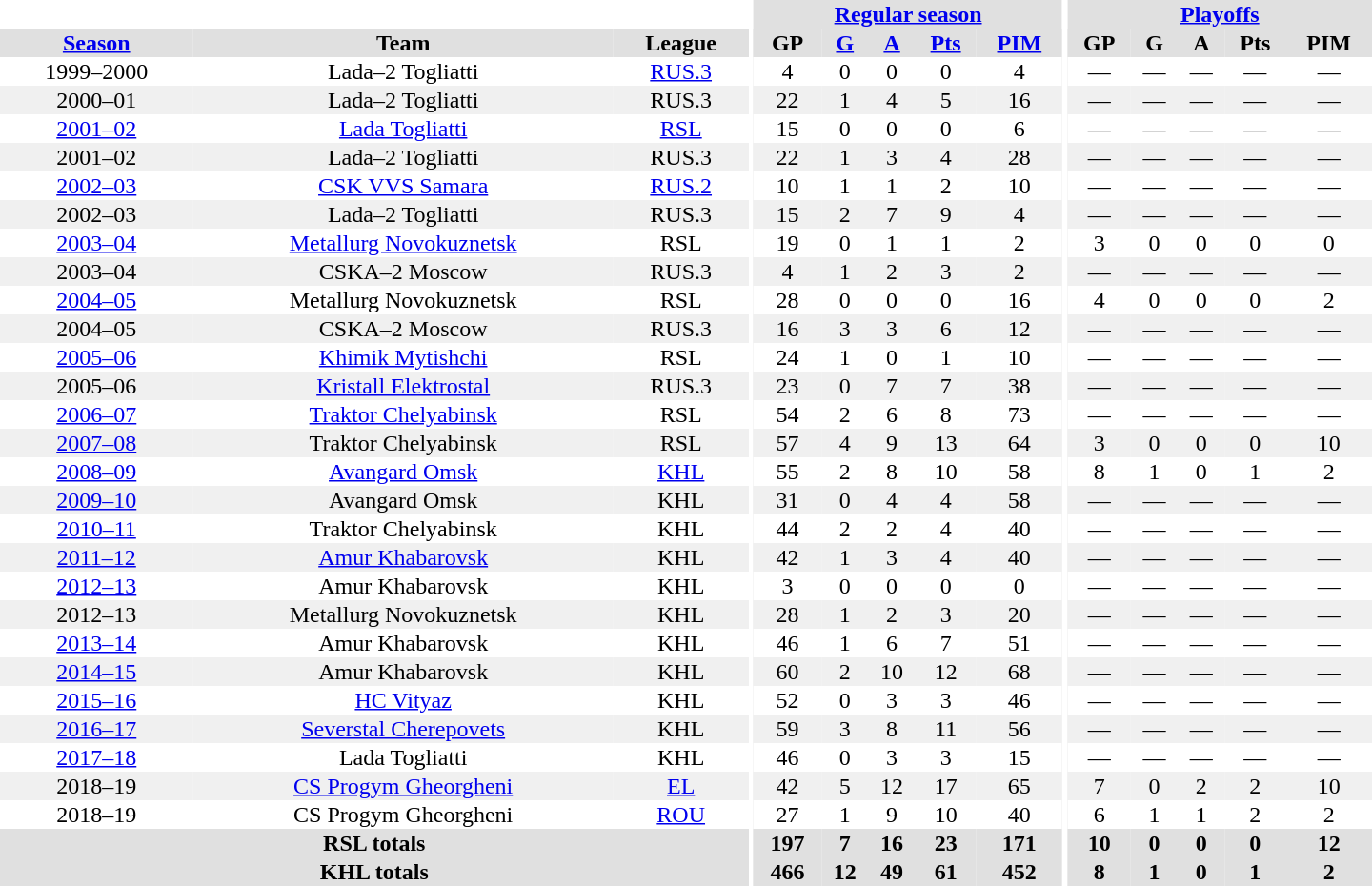<table border="0" cellpadding="1" cellspacing="0" style="text-align:center; width:60em">
<tr bgcolor="#e0e0e0">
<th colspan="3" bgcolor="#ffffff"></th>
<th rowspan="99" bgcolor="#ffffff"></th>
<th colspan="5"><a href='#'>Regular season</a></th>
<th rowspan="99" bgcolor="#ffffff"></th>
<th colspan="5"><a href='#'>Playoffs</a></th>
</tr>
<tr bgcolor="#e0e0e0">
<th><a href='#'>Season</a></th>
<th>Team</th>
<th>League</th>
<th>GP</th>
<th><a href='#'>G</a></th>
<th><a href='#'>A</a></th>
<th><a href='#'>Pts</a></th>
<th><a href='#'>PIM</a></th>
<th>GP</th>
<th>G</th>
<th>A</th>
<th>Pts</th>
<th>PIM</th>
</tr>
<tr>
<td>1999–2000</td>
<td>Lada–2 Togliatti</td>
<td><a href='#'>RUS.3</a></td>
<td>4</td>
<td>0</td>
<td>0</td>
<td>0</td>
<td>4</td>
<td>—</td>
<td>—</td>
<td>—</td>
<td>—</td>
<td>—</td>
</tr>
<tr bgcolor="#f0f0f0">
<td>2000–01</td>
<td>Lada–2 Togliatti</td>
<td>RUS.3</td>
<td>22</td>
<td>1</td>
<td>4</td>
<td>5</td>
<td>16</td>
<td>—</td>
<td>—</td>
<td>—</td>
<td>—</td>
<td>—</td>
</tr>
<tr>
<td><a href='#'>2001–02</a></td>
<td><a href='#'>Lada Togliatti</a></td>
<td><a href='#'>RSL</a></td>
<td>15</td>
<td>0</td>
<td>0</td>
<td>0</td>
<td>6</td>
<td>—</td>
<td>—</td>
<td>—</td>
<td>—</td>
<td>—</td>
</tr>
<tr bgcolor="#f0f0f0">
<td>2001–02</td>
<td>Lada–2 Togliatti</td>
<td>RUS.3</td>
<td>22</td>
<td>1</td>
<td>3</td>
<td>4</td>
<td>28</td>
<td>—</td>
<td>—</td>
<td>—</td>
<td>—</td>
<td>—</td>
</tr>
<tr>
<td><a href='#'>2002–03</a></td>
<td><a href='#'>CSK VVS Samara</a></td>
<td><a href='#'>RUS.2</a></td>
<td>10</td>
<td>1</td>
<td>1</td>
<td>2</td>
<td>10</td>
<td>—</td>
<td>—</td>
<td>—</td>
<td>—</td>
<td>—</td>
</tr>
<tr bgcolor="#f0f0f0">
<td>2002–03</td>
<td>Lada–2 Togliatti</td>
<td>RUS.3</td>
<td>15</td>
<td>2</td>
<td>7</td>
<td>9</td>
<td>4</td>
<td>—</td>
<td>—</td>
<td>—</td>
<td>—</td>
<td>—</td>
</tr>
<tr>
<td><a href='#'>2003–04</a></td>
<td><a href='#'>Metallurg Novokuznetsk</a></td>
<td>RSL</td>
<td>19</td>
<td>0</td>
<td>1</td>
<td>1</td>
<td>2</td>
<td>3</td>
<td>0</td>
<td>0</td>
<td>0</td>
<td>0</td>
</tr>
<tr bgcolor="#f0f0f0">
<td>2003–04</td>
<td>CSKA–2 Moscow</td>
<td>RUS.3</td>
<td>4</td>
<td>1</td>
<td>2</td>
<td>3</td>
<td>2</td>
<td>—</td>
<td>—</td>
<td>—</td>
<td>—</td>
<td>—</td>
</tr>
<tr>
<td><a href='#'>2004–05</a></td>
<td>Metallurg Novokuznetsk</td>
<td>RSL</td>
<td>28</td>
<td>0</td>
<td>0</td>
<td>0</td>
<td>16</td>
<td>4</td>
<td>0</td>
<td>0</td>
<td>0</td>
<td>2</td>
</tr>
<tr bgcolor="#f0f0f0">
<td>2004–05</td>
<td>CSKA–2 Moscow</td>
<td>RUS.3</td>
<td>16</td>
<td>3</td>
<td>3</td>
<td>6</td>
<td>12</td>
<td>—</td>
<td>—</td>
<td>—</td>
<td>—</td>
<td>—</td>
</tr>
<tr>
<td><a href='#'>2005–06</a></td>
<td><a href='#'>Khimik Mytishchi</a></td>
<td>RSL</td>
<td>24</td>
<td>1</td>
<td>0</td>
<td>1</td>
<td>10</td>
<td>—</td>
<td>—</td>
<td>—</td>
<td>—</td>
<td>—</td>
</tr>
<tr bgcolor="#f0f0f0">
<td>2005–06</td>
<td><a href='#'>Kristall Elektrostal</a></td>
<td>RUS.3</td>
<td>23</td>
<td>0</td>
<td>7</td>
<td>7</td>
<td>38</td>
<td>—</td>
<td>—</td>
<td>—</td>
<td>—</td>
<td>—</td>
</tr>
<tr>
<td><a href='#'>2006–07</a></td>
<td><a href='#'>Traktor Chelyabinsk</a></td>
<td>RSL</td>
<td>54</td>
<td>2</td>
<td>6</td>
<td>8</td>
<td>73</td>
<td>—</td>
<td>—</td>
<td>—</td>
<td>—</td>
<td>—</td>
</tr>
<tr bgcolor="#f0f0f0">
<td><a href='#'>2007–08</a></td>
<td>Traktor Chelyabinsk</td>
<td>RSL</td>
<td>57</td>
<td>4</td>
<td>9</td>
<td>13</td>
<td>64</td>
<td>3</td>
<td>0</td>
<td>0</td>
<td>0</td>
<td>10</td>
</tr>
<tr>
<td><a href='#'>2008–09</a></td>
<td><a href='#'>Avangard Omsk</a></td>
<td><a href='#'>KHL</a></td>
<td>55</td>
<td>2</td>
<td>8</td>
<td>10</td>
<td>58</td>
<td>8</td>
<td>1</td>
<td>0</td>
<td>1</td>
<td>2</td>
</tr>
<tr bgcolor="#f0f0f0">
<td><a href='#'>2009–10</a></td>
<td>Avangard Omsk</td>
<td>KHL</td>
<td>31</td>
<td>0</td>
<td>4</td>
<td>4</td>
<td>58</td>
<td>—</td>
<td>—</td>
<td>—</td>
<td>—</td>
<td>—</td>
</tr>
<tr>
<td><a href='#'>2010–11</a></td>
<td>Traktor Chelyabinsk</td>
<td>KHL</td>
<td>44</td>
<td>2</td>
<td>2</td>
<td>4</td>
<td>40</td>
<td>—</td>
<td>—</td>
<td>—</td>
<td>—</td>
<td>—</td>
</tr>
<tr bgcolor="#f0f0f0">
<td><a href='#'>2011–12</a></td>
<td><a href='#'>Amur Khabarovsk</a></td>
<td>KHL</td>
<td>42</td>
<td>1</td>
<td>3</td>
<td>4</td>
<td>40</td>
<td>—</td>
<td>—</td>
<td>—</td>
<td>—</td>
<td>—</td>
</tr>
<tr>
<td><a href='#'>2012–13</a></td>
<td>Amur Khabarovsk</td>
<td>KHL</td>
<td>3</td>
<td>0</td>
<td>0</td>
<td>0</td>
<td>0</td>
<td>—</td>
<td>—</td>
<td>—</td>
<td>—</td>
<td>—</td>
</tr>
<tr bgcolor="#f0f0f0">
<td>2012–13</td>
<td>Metallurg Novokuznetsk</td>
<td>KHL</td>
<td>28</td>
<td>1</td>
<td>2</td>
<td>3</td>
<td>20</td>
<td>—</td>
<td>—</td>
<td>—</td>
<td>—</td>
<td>—</td>
</tr>
<tr>
<td><a href='#'>2013–14</a></td>
<td>Amur Khabarovsk</td>
<td>KHL</td>
<td>46</td>
<td>1</td>
<td>6</td>
<td>7</td>
<td>51</td>
<td>—</td>
<td>—</td>
<td>—</td>
<td>—</td>
<td>—</td>
</tr>
<tr bgcolor="#f0f0f0">
<td><a href='#'>2014–15</a></td>
<td>Amur Khabarovsk</td>
<td>KHL</td>
<td>60</td>
<td>2</td>
<td>10</td>
<td>12</td>
<td>68</td>
<td>—</td>
<td>—</td>
<td>—</td>
<td>—</td>
<td>—</td>
</tr>
<tr>
<td><a href='#'>2015–16</a></td>
<td><a href='#'>HC Vityaz</a></td>
<td>KHL</td>
<td>52</td>
<td>0</td>
<td>3</td>
<td>3</td>
<td>46</td>
<td>—</td>
<td>—</td>
<td>—</td>
<td>—</td>
<td>—</td>
</tr>
<tr bgcolor="#f0f0f0">
<td><a href='#'>2016–17</a></td>
<td><a href='#'>Severstal Cherepovets</a></td>
<td>KHL</td>
<td>59</td>
<td>3</td>
<td>8</td>
<td>11</td>
<td>56</td>
<td>—</td>
<td>—</td>
<td>—</td>
<td>—</td>
<td>—</td>
</tr>
<tr>
<td><a href='#'>2017–18</a></td>
<td>Lada Togliatti</td>
<td>KHL</td>
<td>46</td>
<td>0</td>
<td>3</td>
<td>3</td>
<td>15</td>
<td>—</td>
<td>—</td>
<td>—</td>
<td>—</td>
<td>—</td>
</tr>
<tr bgcolor="#f0f0f0">
<td>2018–19</td>
<td><a href='#'>CS Progym Gheorgheni</a></td>
<td><a href='#'>EL</a></td>
<td>42</td>
<td>5</td>
<td>12</td>
<td>17</td>
<td>65</td>
<td>7</td>
<td>0</td>
<td>2</td>
<td>2</td>
<td>10</td>
</tr>
<tr>
<td>2018–19</td>
<td>CS Progym Gheorgheni</td>
<td><a href='#'>ROU</a></td>
<td>27</td>
<td>1</td>
<td>9</td>
<td>10</td>
<td>40</td>
<td>6</td>
<td>1</td>
<td>1</td>
<td>2</td>
<td>2</td>
</tr>
<tr bgcolor="#e0e0e0">
<th colspan="3">RSL totals</th>
<th>197</th>
<th>7</th>
<th>16</th>
<th>23</th>
<th>171</th>
<th>10</th>
<th>0</th>
<th>0</th>
<th>0</th>
<th>12</th>
</tr>
<tr bgcolor="#e0e0e0">
<th colspan="3">KHL totals</th>
<th>466</th>
<th>12</th>
<th>49</th>
<th>61</th>
<th>452</th>
<th>8</th>
<th>1</th>
<th>0</th>
<th>1</th>
<th>2</th>
</tr>
</table>
